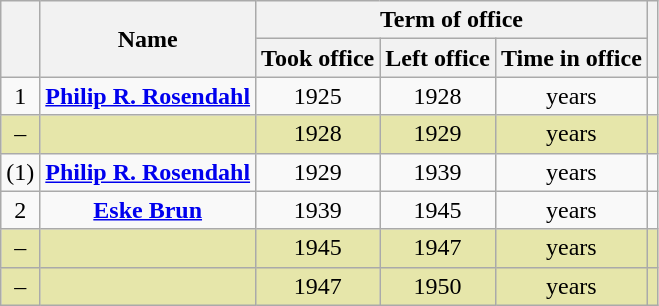<table class="wikitable" style="text-align:center">
<tr>
<th rowspan=2></th>
<th rowspan=2>Name<br></th>
<th colspan=3>Term of office</th>
<th rowspan=2></th>
</tr>
<tr>
<th>Took office</th>
<th>Left office</th>
<th>Time in office</th>
</tr>
<tr>
<td>1</td>
<td><strong><a href='#'>Philip R. Rosendahl</a></strong><br></td>
<td>1925</td>
<td>1928</td>
<td> years</td>
<td></td>
</tr>
<tr style="background:#e6e6aa;">
<td>–</td>
<td><strong></strong><br></td>
<td>1928</td>
<td>1929</td>
<td> years</td>
<td></td>
</tr>
<tr>
<td>(1)</td>
<td><strong><a href='#'>Philip R. Rosendahl</a></strong><br></td>
<td>1929</td>
<td>1939</td>
<td> years</td>
<td></td>
</tr>
<tr>
<td>2</td>
<td><strong><a href='#'>Eske Brun</a></strong><br></td>
<td>1939</td>
<td>1945</td>
<td> years</td>
<td></td>
</tr>
<tr style="background:#e6e6aa;">
<td>–</td>
<td><strong></strong><br></td>
<td>1945</td>
<td>1947</td>
<td> years</td>
<td></td>
</tr>
<tr style="background:#e6e6aa;">
<td>–</td>
<td><strong></strong><br></td>
<td>1947</td>
<td>1950</td>
<td> years</td>
<td></td>
</tr>
</table>
